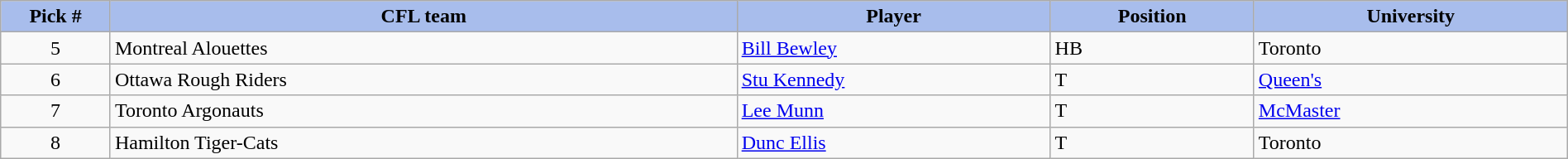<table class="wikitable" style="width: 100%">
<tr>
<th style="background:#A8BDEC;" width=7%>Pick #</th>
<th width=40% style="background:#A8BDEC;">CFL team</th>
<th width=20% style="background:#A8BDEC;">Player</th>
<th width=13% style="background:#A8BDEC;">Position</th>
<th width=20% style="background:#A8BDEC;">University</th>
</tr>
<tr>
<td align=center>5</td>
<td>Montreal Alouettes</td>
<td><a href='#'>Bill Bewley</a></td>
<td>HB</td>
<td>Toronto</td>
</tr>
<tr>
<td align=center>6</td>
<td>Ottawa Rough Riders</td>
<td><a href='#'>Stu Kennedy</a></td>
<td>T</td>
<td><a href='#'>Queen's</a></td>
</tr>
<tr>
<td align=center>7</td>
<td>Toronto Argonauts</td>
<td><a href='#'>Lee Munn</a></td>
<td>T</td>
<td><a href='#'>McMaster</a></td>
</tr>
<tr>
<td align=center>8</td>
<td>Hamilton Tiger-Cats</td>
<td><a href='#'>Dunc Ellis</a></td>
<td>T</td>
<td>Toronto</td>
</tr>
</table>
